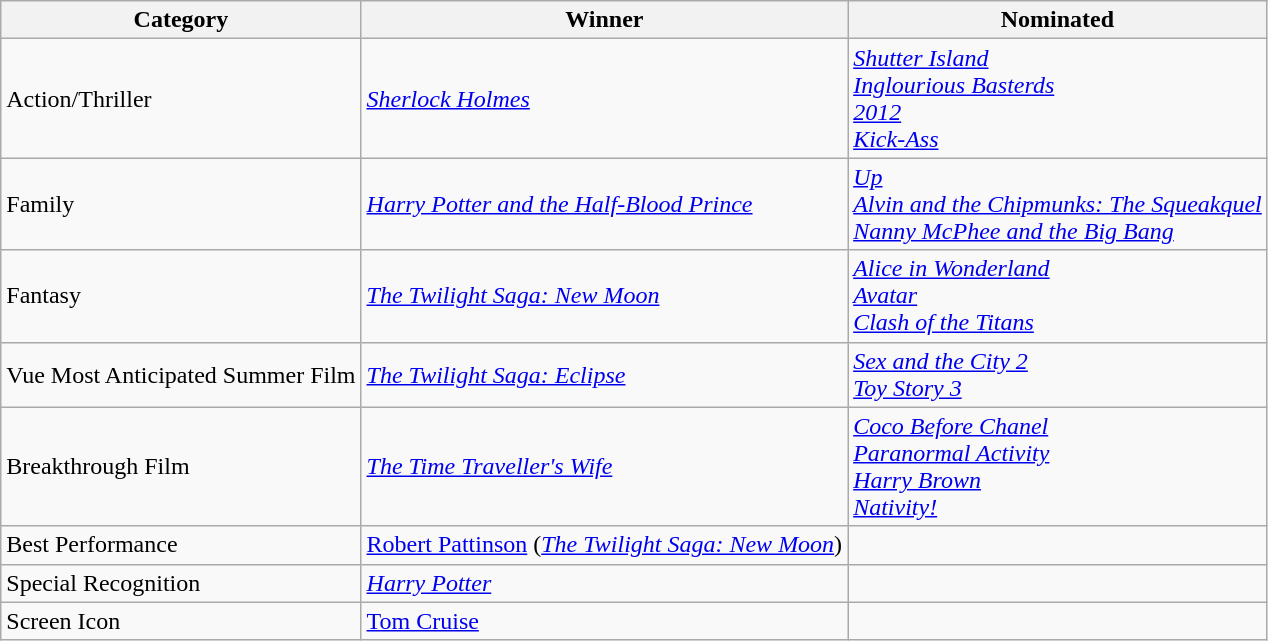<table class="wikitable sortable">
<tr>
<th>Category</th>
<th>Winner</th>
<th>Nominated</th>
</tr>
<tr>
<td>Action/Thriller</td>
<td><em><a href='#'>Sherlock Holmes</a></em></td>
<td><em><a href='#'>Shutter Island</a></em><br><em><a href='#'>Inglourious Basterds</a></em><br><em><a href='#'>2012</a></em><br><em><a href='#'>Kick-Ass</a></em></td>
</tr>
<tr>
<td>Family</td>
<td><em><a href='#'>Harry Potter and the Half-Blood Prince</a></em></td>
<td><em><a href='#'>Up</a></em><br><em><a href='#'>Alvin and the Chipmunks: The Squeakquel</a></em><br><em><a href='#'>Nanny McPhee and the Big Bang</a></em></td>
</tr>
<tr>
<td>Fantasy</td>
<td><em><a href='#'>The Twilight Saga: New Moon</a></em></td>
<td><em><a href='#'>Alice in Wonderland</a></em><br><em><a href='#'>Avatar</a></em><br><em><a href='#'>Clash of the Titans</a></em></td>
</tr>
<tr>
<td>Vue Most Anticipated Summer Film</td>
<td><em><a href='#'>The Twilight Saga: Eclipse</a></em></td>
<td><em><a href='#'>Sex and the City 2</a></em><br><em><a href='#'>Toy Story 3</a></em></td>
</tr>
<tr>
<td>Breakthrough Film</td>
<td><em><a href='#'>The Time Traveller's Wife</a></em></td>
<td><em><a href='#'>Coco Before Chanel</a></em><br><em><a href='#'>Paranormal Activity</a></em><br><em><a href='#'>Harry Brown</a></em><br><em><a href='#'>Nativity!</a></em></td>
</tr>
<tr>
<td>Best Performance</td>
<td><a href='#'>Robert Pattinson</a> (<em><a href='#'>The Twilight Saga: New Moon</a></em>)</td>
<td></td>
</tr>
<tr>
<td>Special Recognition</td>
<td><em><a href='#'>Harry Potter</a></em></td>
<td></td>
</tr>
<tr>
<td>Screen Icon</td>
<td><a href='#'>Tom Cruise</a></td>
<td></td>
</tr>
</table>
